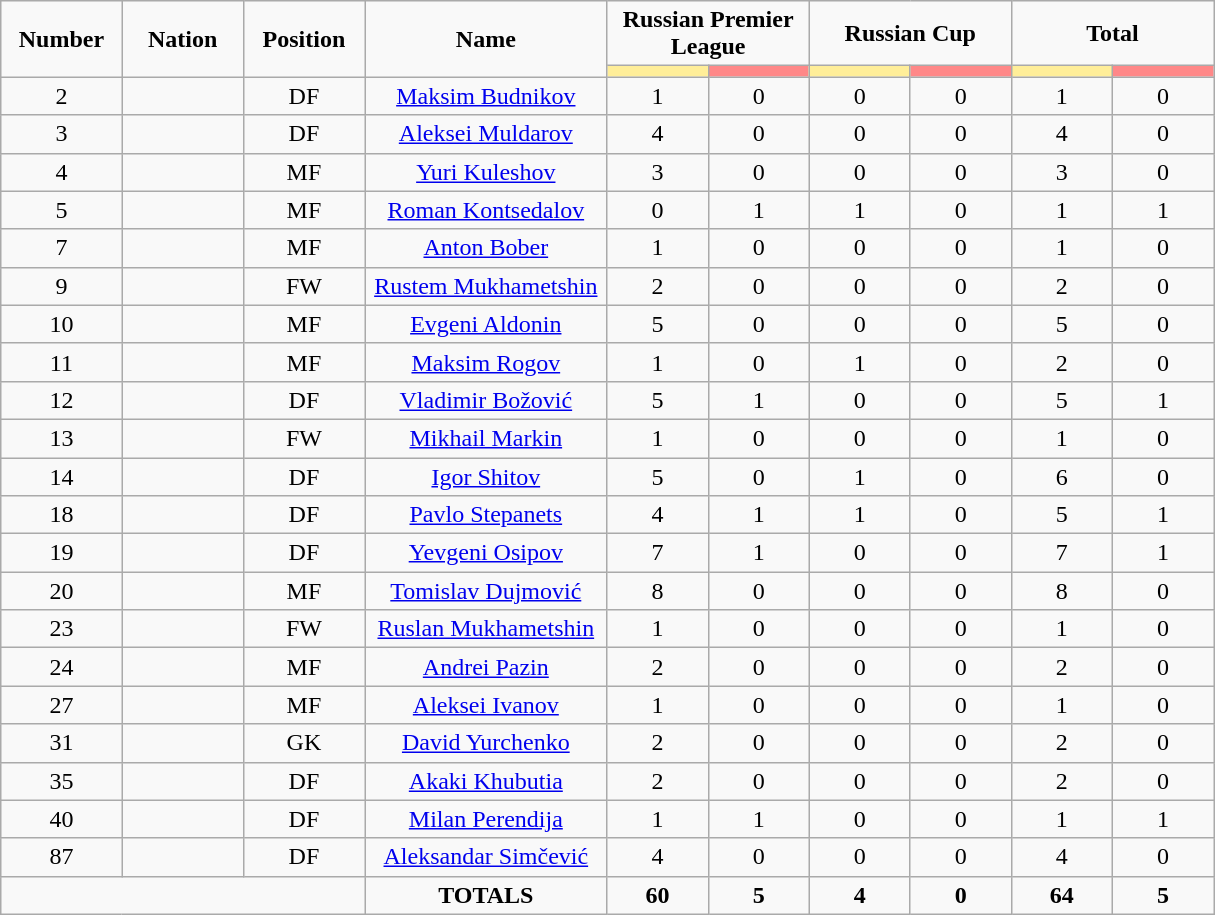<table class="wikitable" style="font-size: 100%; text-align: center;">
<tr>
<td rowspan="2" width="10%" align="center"><strong>Number</strong></td>
<td rowspan="2" width="10%" align="center"><strong>Nation</strong></td>
<td rowspan="2" width="10%" align="center"><strong>Position</strong></td>
<td rowspan="2" width="20%" align="center"><strong>Name</strong></td>
<td colspan="2" align="center"><strong>Russian Premier League</strong></td>
<td colspan="2" align="center"><strong>Russian Cup</strong></td>
<td colspan="2" align="center"><strong>Total</strong></td>
</tr>
<tr>
<th width=60 style="background: #FFEE99"></th>
<th width=60 style="background: #FF8888"></th>
<th width=60 style="background: #FFEE99"></th>
<th width=60 style="background: #FF8888"></th>
<th width=60 style="background: #FFEE99"></th>
<th width=60 style="background: #FF8888"></th>
</tr>
<tr>
<td>2</td>
<td></td>
<td>DF</td>
<td><a href='#'>Maksim Budnikov</a></td>
<td>1</td>
<td>0</td>
<td>0</td>
<td>0</td>
<td>1</td>
<td>0</td>
</tr>
<tr>
<td>3</td>
<td></td>
<td>DF</td>
<td><a href='#'>Aleksei Muldarov</a></td>
<td>4</td>
<td>0</td>
<td>0</td>
<td>0</td>
<td>4</td>
<td>0</td>
</tr>
<tr>
<td>4</td>
<td></td>
<td>MF</td>
<td><a href='#'>Yuri Kuleshov</a></td>
<td>3</td>
<td>0</td>
<td>0</td>
<td>0</td>
<td>3</td>
<td>0</td>
</tr>
<tr>
<td>5</td>
<td></td>
<td>MF</td>
<td><a href='#'>Roman Kontsedalov</a></td>
<td>0</td>
<td>1</td>
<td>1</td>
<td>0</td>
<td>1</td>
<td>1</td>
</tr>
<tr>
<td>7</td>
<td></td>
<td>MF</td>
<td><a href='#'>Anton Bober</a></td>
<td>1</td>
<td>0</td>
<td>0</td>
<td>0</td>
<td>1</td>
<td>0</td>
</tr>
<tr>
<td>9</td>
<td></td>
<td>FW</td>
<td><a href='#'>Rustem Mukhametshin</a></td>
<td>2</td>
<td>0</td>
<td>0</td>
<td>0</td>
<td>2</td>
<td>0</td>
</tr>
<tr>
<td>10</td>
<td></td>
<td>MF</td>
<td><a href='#'>Evgeni Aldonin</a></td>
<td>5</td>
<td>0</td>
<td>0</td>
<td>0</td>
<td>5</td>
<td>0</td>
</tr>
<tr>
<td>11</td>
<td></td>
<td>MF</td>
<td><a href='#'>Maksim Rogov</a></td>
<td>1</td>
<td>0</td>
<td>1</td>
<td>0</td>
<td>2</td>
<td>0</td>
</tr>
<tr>
<td>12</td>
<td></td>
<td>DF</td>
<td><a href='#'>Vladimir Božović</a></td>
<td>5</td>
<td>1</td>
<td>0</td>
<td>0</td>
<td>5</td>
<td>1</td>
</tr>
<tr>
<td>13</td>
<td></td>
<td>FW</td>
<td><a href='#'>Mikhail Markin</a></td>
<td>1</td>
<td>0</td>
<td>0</td>
<td>0</td>
<td>1</td>
<td>0</td>
</tr>
<tr>
<td>14</td>
<td></td>
<td>DF</td>
<td><a href='#'>Igor Shitov</a></td>
<td>5</td>
<td>0</td>
<td>1</td>
<td>0</td>
<td>6</td>
<td>0</td>
</tr>
<tr>
<td>18</td>
<td></td>
<td>DF</td>
<td><a href='#'>Pavlo Stepanets</a></td>
<td>4</td>
<td>1</td>
<td>1</td>
<td>0</td>
<td>5</td>
<td>1</td>
</tr>
<tr>
<td>19</td>
<td></td>
<td>DF</td>
<td><a href='#'>Yevgeni Osipov</a></td>
<td>7</td>
<td>1</td>
<td>0</td>
<td>0</td>
<td>7</td>
<td>1</td>
</tr>
<tr>
<td>20</td>
<td></td>
<td>MF</td>
<td><a href='#'>Tomislav Dujmović</a></td>
<td>8</td>
<td>0</td>
<td>0</td>
<td>0</td>
<td>8</td>
<td>0</td>
</tr>
<tr>
<td>23</td>
<td></td>
<td>FW</td>
<td><a href='#'>Ruslan Mukhametshin</a></td>
<td>1</td>
<td>0</td>
<td>0</td>
<td>0</td>
<td>1</td>
<td>0</td>
</tr>
<tr>
<td>24</td>
<td></td>
<td>MF</td>
<td><a href='#'>Andrei Pazin</a></td>
<td>2</td>
<td>0</td>
<td>0</td>
<td>0</td>
<td>2</td>
<td>0</td>
</tr>
<tr>
<td>27</td>
<td></td>
<td>MF</td>
<td><a href='#'>Aleksei Ivanov</a></td>
<td>1</td>
<td>0</td>
<td>0</td>
<td>0</td>
<td>1</td>
<td>0</td>
</tr>
<tr>
<td>31</td>
<td></td>
<td>GK</td>
<td><a href='#'>David Yurchenko</a></td>
<td>2</td>
<td>0</td>
<td>0</td>
<td>0</td>
<td>2</td>
<td>0</td>
</tr>
<tr>
<td>35</td>
<td></td>
<td>DF</td>
<td><a href='#'>Akaki Khubutia</a></td>
<td>2</td>
<td>0</td>
<td>0</td>
<td>0</td>
<td>2</td>
<td>0</td>
</tr>
<tr>
<td>40</td>
<td></td>
<td>DF</td>
<td><a href='#'>Milan Perendija</a></td>
<td>1</td>
<td>1</td>
<td>0</td>
<td>0</td>
<td>1</td>
<td>1</td>
</tr>
<tr>
<td>87</td>
<td></td>
<td>DF</td>
<td><a href='#'>Aleksandar Simčević</a></td>
<td>4</td>
<td>0</td>
<td>0</td>
<td>0</td>
<td>4</td>
<td>0</td>
</tr>
<tr>
<td colspan="3"></td>
<td><strong>TOTALS</strong></td>
<td><strong>60</strong></td>
<td><strong>5</strong></td>
<td><strong>4</strong></td>
<td><strong>0</strong></td>
<td><strong>64</strong></td>
<td><strong>5</strong></td>
</tr>
</table>
